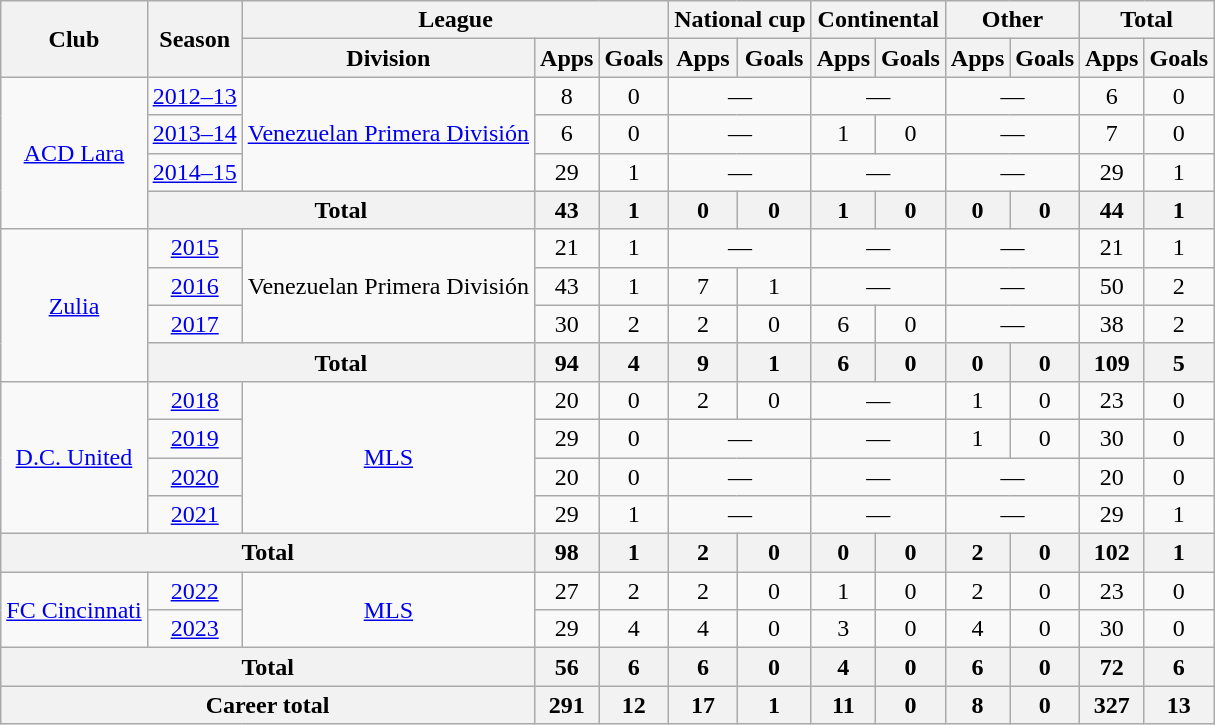<table class="wikitable" style="text-align:center">
<tr>
<th rowspan="2">Club</th>
<th rowspan="2">Season</th>
<th colspan="3">League</th>
<th colspan="2">National cup</th>
<th colspan="2">Continental</th>
<th colspan="2">Other</th>
<th colspan="2">Total</th>
</tr>
<tr>
<th>Division</th>
<th>Apps</th>
<th>Goals</th>
<th>Apps</th>
<th>Goals</th>
<th>Apps</th>
<th>Goals</th>
<th>Apps</th>
<th>Goals</th>
<th>Apps</th>
<th>Goals</th>
</tr>
<tr>
<td rowspan="4"><a href='#'>ACD Lara</a></td>
<td><a href='#'>2012–13</a></td>
<td rowspan="3"><a href='#'>Venezuelan Primera División</a></td>
<td>8</td>
<td>0</td>
<td colspan="2">—</td>
<td colspan="2">—</td>
<td colspan="2">—</td>
<td>6</td>
<td>0</td>
</tr>
<tr>
<td><a href='#'>2013–14</a></td>
<td>6</td>
<td>0</td>
<td colspan="2">—</td>
<td>1</td>
<td>0</td>
<td colspan="2">—</td>
<td>7</td>
<td>0</td>
</tr>
<tr>
<td><a href='#'>2014–15</a></td>
<td>29</td>
<td>1</td>
<td colspan="2">—</td>
<td colspan="2">—</td>
<td colspan="2">—</td>
<td>29</td>
<td>1</td>
</tr>
<tr>
<th colspan="2">Total</th>
<th>43</th>
<th>1</th>
<th>0</th>
<th>0</th>
<th>1</th>
<th>0</th>
<th>0</th>
<th>0</th>
<th>44</th>
<th>1</th>
</tr>
<tr>
<td rowspan="4"><a href='#'>Zulia</a></td>
<td><a href='#'>2015</a></td>
<td rowspan="3">Venezuelan Primera División</td>
<td>21</td>
<td>1</td>
<td colspan="2">—</td>
<td colspan="2">—</td>
<td colspan="2">—</td>
<td>21</td>
<td>1</td>
</tr>
<tr>
<td><a href='#'>2016</a></td>
<td>43</td>
<td>1</td>
<td>7</td>
<td>1</td>
<td colspan="2">—</td>
<td colspan="2">—</td>
<td>50</td>
<td>2</td>
</tr>
<tr>
<td><a href='#'>2017</a></td>
<td>30</td>
<td>2</td>
<td>2</td>
<td>0</td>
<td>6</td>
<td>0</td>
<td colspan="2">—</td>
<td>38</td>
<td>2</td>
</tr>
<tr>
<th colspan="2">Total</th>
<th>94</th>
<th>4</th>
<th>9</th>
<th>1</th>
<th>6</th>
<th>0</th>
<th>0</th>
<th>0</th>
<th>109</th>
<th>5</th>
</tr>
<tr>
<td rowspan="4"><a href='#'>D.C. United</a></td>
<td><a href='#'>2018</a></td>
<td rowspan="4"><a href='#'>MLS</a></td>
<td>20</td>
<td>0</td>
<td>2</td>
<td>0</td>
<td colspan="2">—</td>
<td>1</td>
<td>0</td>
<td>23</td>
<td>0</td>
</tr>
<tr>
<td><a href='#'>2019</a></td>
<td>29</td>
<td>0</td>
<td colspan="2">—</td>
<td colspan="2">—</td>
<td>1</td>
<td>0</td>
<td>30</td>
<td>0</td>
</tr>
<tr>
<td><a href='#'>2020</a></td>
<td>20</td>
<td>0</td>
<td colspan="2">—</td>
<td colspan="2">—</td>
<td colspan="2">—</td>
<td>20</td>
<td>0</td>
</tr>
<tr>
<td><a href='#'>2021</a></td>
<td>29</td>
<td>1</td>
<td colspan="2">—</td>
<td colspan="2">—</td>
<td colspan="2">—</td>
<td>29</td>
<td>1</td>
</tr>
<tr>
<th colspan="3">Total</th>
<th>98</th>
<th>1</th>
<th>2</th>
<th>0</th>
<th>0</th>
<th>0</th>
<th>2</th>
<th>0</th>
<th>102</th>
<th>1</th>
</tr>
<tr>
<td rowspan="2"><a href='#'>FC Cincinnati</a></td>
<td><a href='#'>2022</a></td>
<td rowspan="2"><a href='#'>MLS</a></td>
<td>27</td>
<td>2</td>
<td>2</td>
<td>0</td>
<td>1</td>
<td>0</td>
<td>2</td>
<td>0</td>
<td>23</td>
<td>0</td>
</tr>
<tr>
<td><a href='#'>2023</a></td>
<td>29</td>
<td>4</td>
<td>4</td>
<td>0</td>
<td>3</td>
<td>0</td>
<td>4</td>
<td>0</td>
<td>30</td>
<td>0</td>
</tr>
<tr>
<th colspan="3">Total</th>
<th>56</th>
<th>6</th>
<th>6</th>
<th>0</th>
<th>4</th>
<th>0</th>
<th>6</th>
<th>0</th>
<th>72</th>
<th>6</th>
</tr>
<tr>
<th colspan="3">Career total</th>
<th>291</th>
<th>12</th>
<th>17</th>
<th>1</th>
<th>11</th>
<th>0</th>
<th>8</th>
<th>0</th>
<th>327</th>
<th>13</th>
</tr>
</table>
